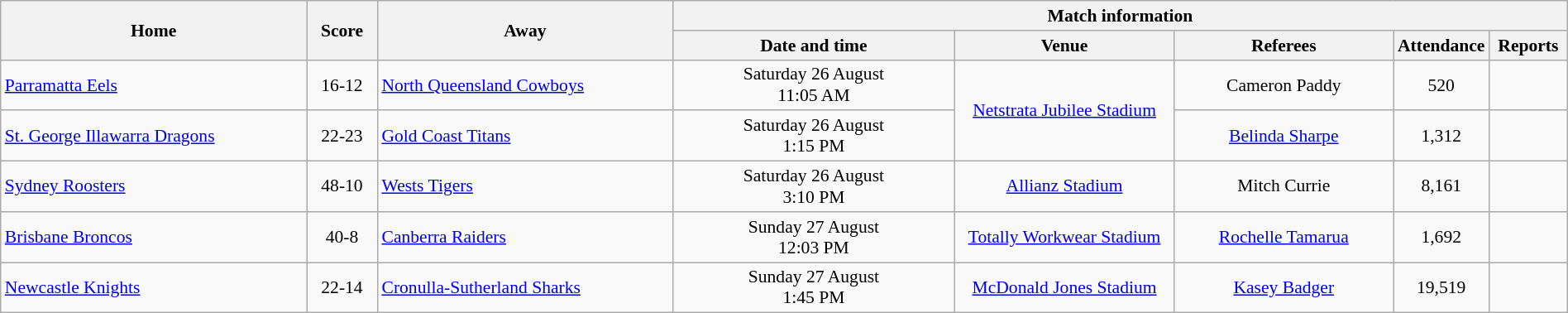<table class="wikitable" width="100%" style="border-collapse:collapse; font-size:90%; text-align:center;">
<tr>
<th rowspan="2">Home</th>
<th rowspan="2" text-align:center;>Score</th>
<th rowspan="2">Away</th>
<th colspan="6">Match information</th>
</tr>
<tr>
<th width="18%">Date and time</th>
<th width="14%">Venue</th>
<th width="14%">Referees</th>
<th width="5%">Attendance</th>
<th width="5%">Reports</th>
</tr>
<tr>
<td align="left"> <a href='#'>Parramatta Eels</a></td>
<td>16-12</td>
<td align="left"> <a href='#'>North Queensland Cowboys</a></td>
<td>Saturday 26 August<br>11:05 AM</td>
<td rowspan=2><a href='#'>Netstrata Jubilee Stadium</a></td>
<td>Cameron Paddy</td>
<td>520</td>
<td></td>
</tr>
<tr>
<td align="left"> <a href='#'>St. George Illawarra Dragons</a></td>
<td>22-23</td>
<td align="left"> <a href='#'>Gold Coast Titans</a></td>
<td>Saturday 26 August<br>1:15 PM</td>
<td><a href='#'>Belinda Sharpe</a></td>
<td>1,312</td>
<td></td>
</tr>
<tr>
<td align="left"> <a href='#'>Sydney Roosters</a></td>
<td>48-10</td>
<td align="left"> <a href='#'>Wests Tigers</a></td>
<td>Saturday 26 August<br>3:10 PM </td>
<td><a href='#'>Allianz Stadium</a></td>
<td>Mitch Currie</td>
<td>8,161</td>
<td></td>
</tr>
<tr>
<td align="left"> <a href='#'>Brisbane Broncos</a></td>
<td>40-8</td>
<td align="left"> <a href='#'>Canberra Raiders</a></td>
<td>Sunday 27 August<br>12:03 PM</td>
<td><a href='#'>Totally Workwear Stadium</a></td>
<td><a href='#'>Rochelle Tamarua</a></td>
<td>1,692</td>
<td></td>
</tr>
<tr>
<td align="left"> <a href='#'>Newcastle Knights</a></td>
<td>22-14</td>
<td align="left"> <a href='#'>Cronulla-Sutherland Sharks</a></td>
<td>Sunday 27 August<br>1:45 PM </td>
<td><a href='#'>McDonald Jones Stadium</a></td>
<td><a href='#'>Kasey Badger</a></td>
<td>19,519</td>
<td></td>
</tr>
</table>
